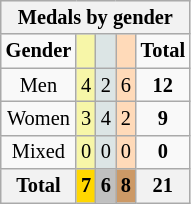<table class="wikitable" style="font-size:85%">
<tr style="background:#efefef;">
<th colspan=7><strong>Medals by gender</strong></th>
</tr>
<tr align=center>
<td><strong>Gender</strong></td>
<td bgcolor=#f7f6a8></td>
<td bgcolor=#dce5e5></td>
<td bgcolor=#ffdab9></td>
<td><strong>Total</strong></td>
</tr>
<tr align=center>
<td>Men</td>
<td style="background:#F7F6A8;">4</td>
<td style="background:#DCE5E5;">2</td>
<td style="background:#FFDAB9;">6</td>
<td><strong>12</strong></td>
</tr>
<tr align=center>
<td>Women</td>
<td style="background:#F7F6A8;">3</td>
<td style="background:#DCE5E5;">4</td>
<td style="background:#FFDAB9;">2</td>
<td><strong>9</strong></td>
</tr>
<tr align=center>
<td>Mixed</td>
<td style="background:#F7F6A8;">0</td>
<td style="background:#DCE5E5;">0</td>
<td style="background:#FFDAB9;">0</td>
<td><strong>0</strong></td>
</tr>
<tr align=center>
<th><strong>Total</strong></th>
<th style="background:gold;"><strong>7</strong></th>
<th style="background:silver;"><strong>6</strong></th>
<th style="background:#c96;"><strong>8</strong></th>
<th><strong>21</strong></th>
</tr>
</table>
